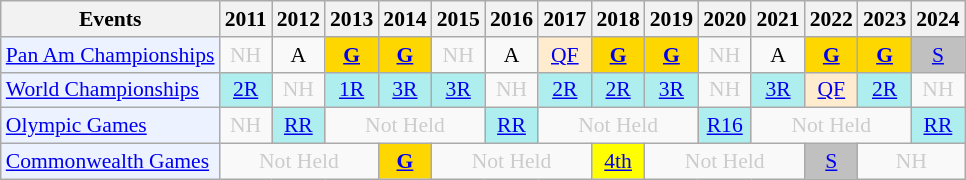<table class="wikitable" style="font-size: 90%; text-align:center">
<tr>
<th>Events</th>
<th>2011</th>
<th>2012</th>
<th>2013</th>
<th>2014</th>
<th>2015</th>
<th>2016</th>
<th>2017</th>
<th>2018</th>
<th>2019</th>
<th>2020</th>
<th>2021</th>
<th>2022</th>
<th>2023</th>
<th>2024</th>
</tr>
<tr>
<td bgcolor="#ECF2FF"; align="left"><a href='#'>Pan Am Championships</a></td>
<td style=color:#ccc>NH</td>
<td>A</td>
<td bgcolor=gold><a href='#'><strong>G</strong></a></td>
<td bgcolor=gold><a href='#'><strong>G</strong></a></td>
<td style=color:#ccc>NH</td>
<td>A</td>
<td bgcolor=FFEBCD><a href='#'>QF</a></td>
<td bgcolor=gold><a href='#'><strong>G</strong></a></td>
<td bgcolor=gold><a href='#'><strong>G</strong></a></td>
<td style=color:#ccc>NH</td>
<td>A</td>
<td bgcolor=gold><a href='#'><strong>G</strong></a></td>
<td bgcolor=gold><a href='#'><strong>G</strong></a></td>
<td bgcolor=silver><a href='#'>S</a></td>
</tr>
<tr>
<td bgcolor="#ECF2FF"; align="left"><a href='#'>World Championships</a></td>
<td bgcolor=AFEEEE><a href='#'>2R</a></td>
<td style=color:#ccc>NH</td>
<td bgcolor=AFEEEE><a href='#'>1R</a></td>
<td bgcolor=AFEEEE><a href='#'>3R</a></td>
<td bgcolor=AFEEEE><a href='#'>3R</a></td>
<td style=color:#ccc>NH</td>
<td bgcolor=AFEEEE><a href='#'>2R</a></td>
<td bgcolor=AFEEEE><a href='#'>2R</a></td>
<td bgcolor=AFEEEE><a href='#'>3R</a></td>
<td style=color:#ccc>NH</td>
<td bgcolor=AFEEEE><a href='#'>3R</a></td>
<td bgcolor=FFEBCD><a href='#'>QF</a></td>
<td bgcolor=AFEEEE><a href='#'>2R</a></td>
<td style=color:#ccc>NH</td>
</tr>
<tr>
<td bgcolor="#ECF2FF"; align="left"><a href='#'>Olympic Games</a></td>
<td style=color:#ccc>NH</td>
<td bgcolor=AFEEEE><a href='#'>RR</a></td>
<td colspan="3" style=color:#ccc>Not Held</td>
<td bgcolor=AFEEEE><a href='#'>RR</a></td>
<td colspan="3" style=color:#ccc>Not Held</td>
<td bgcolor=AFEEEE><a href='#'>R16</a></td>
<td colspan="3" style=color:#ccc>Not Held</td>
<td bgcolor=AFEEEE><a href='#'>RR</a></td>
</tr>
<tr>
<td bgcolor="#ECF2FF"; align="left"><a href='#'>Commonwealth Games</a></td>
<td colspan="3" style=color:#ccc>Not Held</td>
<td bgcolor=gold><a href='#'><strong>G</strong></a></td>
<td colspan="3" style=color:#ccc>Not Held</td>
<td bgcolor=FFFF00><a href='#'>4th</a></td>
<td colspan="3" style=color:#ccc>Not Held</td>
<td bgcolor=silver><a href='#'>S</a></td>
<td colspan="2" style=color:#ccc>NH</td>
</tr>
</table>
